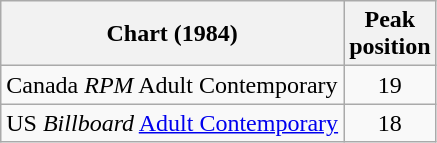<table class="wikitable">
<tr>
<th>Chart (1984)</th>
<th>Peak<br>position</th>
</tr>
<tr>
<td>Canada <em>RPM</em> Adult Contemporary</td>
<td style="text-align:center;">19</td>
</tr>
<tr>
<td>US <em>Billboard</em> <a href='#'>Adult Contemporary</a></td>
<td style="text-align:center;">18</td>
</tr>
</table>
